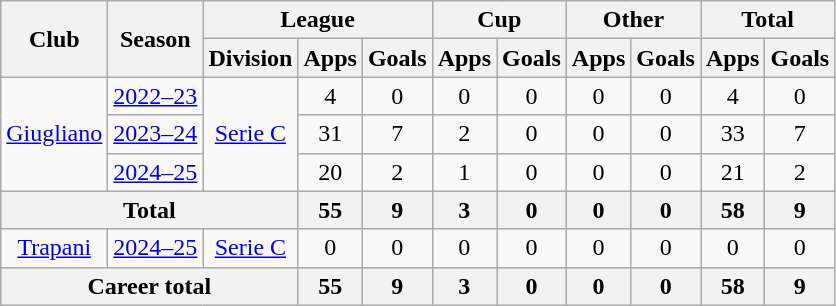<table class="wikitable" style="text-align: center;">
<tr>
<th rowspan="2">Club</th>
<th rowspan="2">Season</th>
<th colspan="3">League</th>
<th colspan="2">Cup</th>
<th colspan="2">Other</th>
<th colspan="2">Total</th>
</tr>
<tr>
<th>Division</th>
<th>Apps</th>
<th>Goals</th>
<th>Apps</th>
<th>Goals</th>
<th>Apps</th>
<th>Goals</th>
<th>Apps</th>
<th>Goals</th>
</tr>
<tr>
<td rowspan="3"><a href='#'>Giugliano</a></td>
<td><a href='#'>2022–23</a></td>
<td rowspan="3"><a href='#'>Serie C</a></td>
<td>4</td>
<td>0</td>
<td>0</td>
<td>0</td>
<td>0</td>
<td>0</td>
<td>4</td>
<td>0</td>
</tr>
<tr>
<td><a href='#'>2023–24</a></td>
<td>31</td>
<td>7</td>
<td>2</td>
<td>0</td>
<td>0</td>
<td>0</td>
<td>33</td>
<td>7</td>
</tr>
<tr>
<td><a href='#'>2024–25</a></td>
<td>20</td>
<td>2</td>
<td>1</td>
<td>0</td>
<td>0</td>
<td>0</td>
<td>21</td>
<td>2</td>
</tr>
<tr>
<th colspan="3">Total</th>
<th>55</th>
<th>9</th>
<th>3</th>
<th>0</th>
<th>0</th>
<th>0</th>
<th>58</th>
<th>9</th>
</tr>
<tr>
<td><a href='#'>Trapani</a></td>
<td><a href='#'>2024–25</a></td>
<td><a href='#'>Serie C</a></td>
<td>0</td>
<td>0</td>
<td>0</td>
<td>0</td>
<td>0</td>
<td>0</td>
<td>0</td>
<td>0</td>
</tr>
<tr>
<th colspan="3">Career total</th>
<th>55</th>
<th>9</th>
<th>3</th>
<th>0</th>
<th>0</th>
<th>0</th>
<th>58</th>
<th>9</th>
</tr>
</table>
